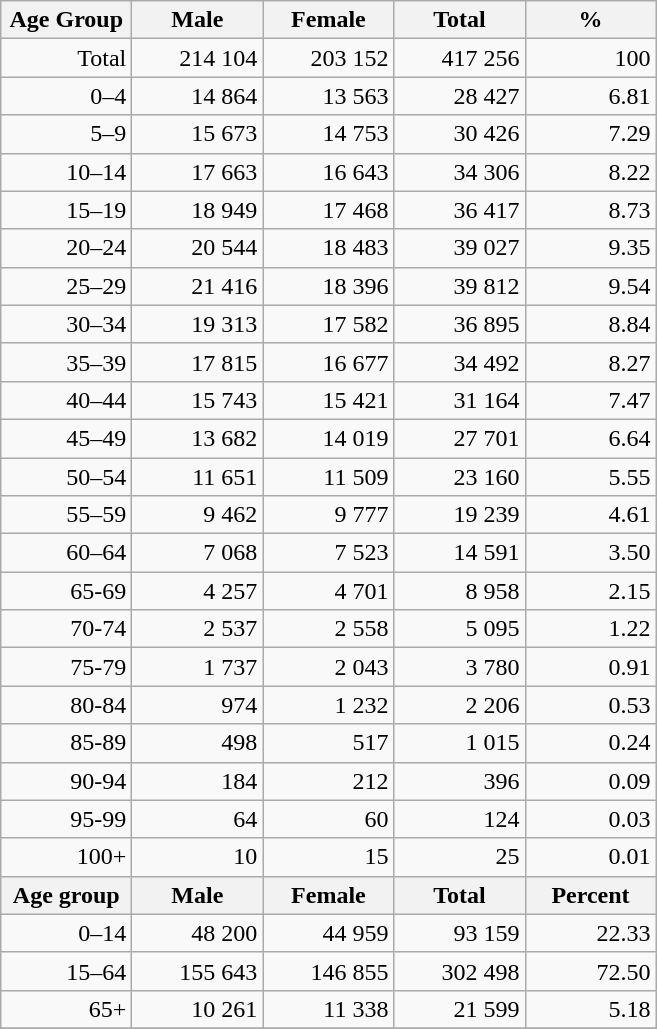<table class="wikitable">
<tr>
<th width="80pt">Age Group</th>
<th width="80pt">Male</th>
<th width="80pt">Female</th>
<th width="80pt">Total</th>
<th width="80pt">%</th>
</tr>
<tr>
<td align="right">Total</td>
<td align="right">214 104</td>
<td align="right">203 152</td>
<td align="right">417 256</td>
<td align="right">100</td>
</tr>
<tr>
<td align="right">0–4</td>
<td align="right">14 864</td>
<td align="right">13 563</td>
<td align="right">28 427</td>
<td align="right">6.81</td>
</tr>
<tr>
<td align="right">5–9</td>
<td align="right">15 673</td>
<td align="right">14 753</td>
<td align="right">30 426</td>
<td align="right">7.29</td>
</tr>
<tr>
<td align="right">10–14</td>
<td align="right">17 663</td>
<td align="right">16 643</td>
<td align="right">34 306</td>
<td align="right">8.22</td>
</tr>
<tr>
<td align="right">15–19</td>
<td align="right">18 949</td>
<td align="right">17 468</td>
<td align="right">36 417</td>
<td align="right">8.73</td>
</tr>
<tr>
<td align="right">20–24</td>
<td align="right">20 544</td>
<td align="right">18 483</td>
<td align="right">39 027</td>
<td align="right">9.35</td>
</tr>
<tr>
<td align="right">25–29</td>
<td align="right">21 416</td>
<td align="right">18 396</td>
<td align="right">39 812</td>
<td align="right">9.54</td>
</tr>
<tr>
<td align="right">30–34</td>
<td align="right">19 313</td>
<td align="right">17 582</td>
<td align="right">36 895</td>
<td align="right">8.84</td>
</tr>
<tr>
<td align="right">35–39</td>
<td align="right">17 815</td>
<td align="right">16 677</td>
<td align="right">34 492</td>
<td align="right">8.27</td>
</tr>
<tr>
<td align="right">40–44</td>
<td align="right">15 743</td>
<td align="right">15 421</td>
<td align="right">31 164</td>
<td align="right">7.47</td>
</tr>
<tr>
<td align="right">45–49</td>
<td align="right">13 682</td>
<td align="right">14 019</td>
<td align="right">27 701</td>
<td align="right">6.64</td>
</tr>
<tr>
<td align="right">50–54</td>
<td align="right">11 651</td>
<td align="right">11 509</td>
<td align="right">23 160</td>
<td align="right">5.55</td>
</tr>
<tr>
<td align="right">55–59</td>
<td align="right">9 462</td>
<td align="right">9 777</td>
<td align="right">19 239</td>
<td align="right">4.61</td>
</tr>
<tr>
<td align="right">60–64</td>
<td align="right">7 068</td>
<td align="right">7 523</td>
<td align="right">14 591</td>
<td align="right">3.50</td>
</tr>
<tr>
<td align="right">65-69</td>
<td align="right">4 257</td>
<td align="right">4 701</td>
<td align="right">8 958</td>
<td align="right">2.15</td>
</tr>
<tr>
<td align="right">70-74</td>
<td align="right">2 537</td>
<td align="right">2 558</td>
<td align="right">5 095</td>
<td align="right">1.22</td>
</tr>
<tr>
<td align="right">75-79</td>
<td align="right">1 737</td>
<td align="right">2 043</td>
<td align="right">3 780</td>
<td align="right">0.91</td>
</tr>
<tr>
<td align="right">80-84</td>
<td align="right">974</td>
<td align="right">1 232</td>
<td align="right">2 206</td>
<td align="right">0.53</td>
</tr>
<tr>
<td align="right">85-89</td>
<td align="right">498</td>
<td align="right">517</td>
<td align="right">1 015</td>
<td align="right">0.24</td>
</tr>
<tr>
<td align="right">90-94</td>
<td align="right">184</td>
<td align="right">212</td>
<td align="right">396</td>
<td align="right">0.09</td>
</tr>
<tr>
<td align="right">95-99</td>
<td align="right">64</td>
<td align="right">60</td>
<td align="right">124</td>
<td align="right">0.03</td>
</tr>
<tr>
<td align="right">100+</td>
<td align="right">10</td>
<td align="right">15</td>
<td align="right">25</td>
<td align="right">0.01</td>
</tr>
<tr>
<th width="50">Age group</th>
<th width="80pt">Male</th>
<th width="80">Female</th>
<th width="80">Total</th>
<th width="50">Percent</th>
</tr>
<tr>
<td align="right">0–14</td>
<td align="right">48 200</td>
<td align="right">44 959</td>
<td align="right">93 159</td>
<td align="right">22.33</td>
</tr>
<tr>
<td align="right">15–64</td>
<td align="right">155 643</td>
<td align="right">146 855</td>
<td align="right">302 498</td>
<td align="right">72.50</td>
</tr>
<tr>
<td align="right">65+</td>
<td align="right">10 261</td>
<td align="right">11 338</td>
<td align="right">21 599</td>
<td align="right">5.18</td>
</tr>
<tr>
</tr>
</table>
